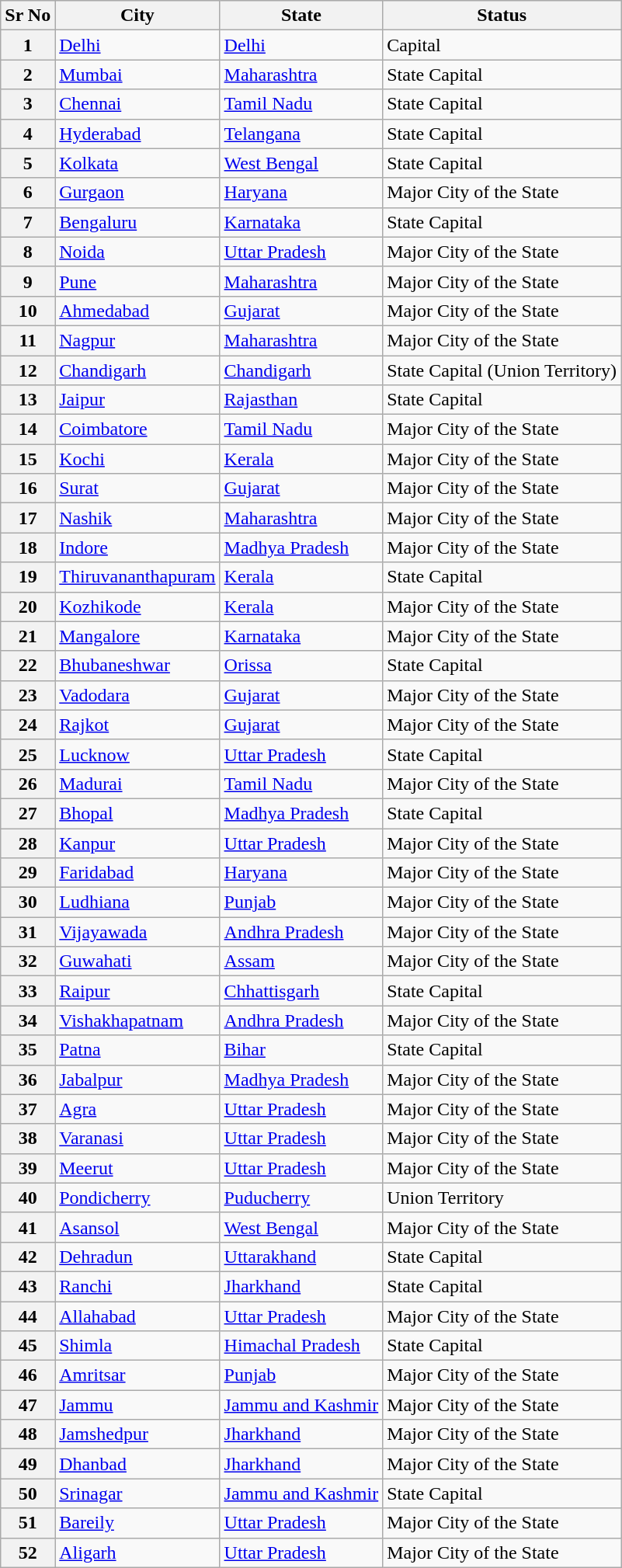<table class="wikitable sortable">
<tr style="background:#ececec;">
<th>Sr No</th>
<th>City</th>
<th>State</th>
<th>Status</th>
</tr>
<tr>
<th>1</th>
<td><a href='#'>Delhi</a></td>
<td><a href='#'>Delhi</a></td>
<td>Capital</td>
</tr>
<tr>
<th>2</th>
<td><a href='#'>Mumbai</a></td>
<td><a href='#'>Maharashtra</a></td>
<td>State Capital</td>
</tr>
<tr>
<th>3</th>
<td><a href='#'>Chennai</a></td>
<td><a href='#'>Tamil Nadu</a></td>
<td>State Capital</td>
</tr>
<tr>
<th>4</th>
<td><a href='#'>Hyderabad</a></td>
<td><a href='#'>Telangana</a></td>
<td>State Capital</td>
</tr>
<tr>
<th>5</th>
<td><a href='#'>Kolkata</a></td>
<td><a href='#'>West Bengal</a></td>
<td>State Capital</td>
</tr>
<tr>
<th>6</th>
<td><a href='#'>Gurgaon</a></td>
<td><a href='#'>Haryana</a></td>
<td>Major City of the State</td>
</tr>
<tr>
<th>7</th>
<td><a href='#'>Bengaluru</a></td>
<td><a href='#'>Karnataka</a></td>
<td>State Capital</td>
</tr>
<tr>
<th>8</th>
<td><a href='#'>Noida</a></td>
<td><a href='#'>Uttar Pradesh</a></td>
<td>Major City of the State</td>
</tr>
<tr>
<th>9</th>
<td><a href='#'>Pune</a></td>
<td><a href='#'>Maharashtra</a></td>
<td>Major City of the State</td>
</tr>
<tr>
<th>10</th>
<td><a href='#'>Ahmedabad</a></td>
<td><a href='#'>Gujarat</a></td>
<td>Major City of the State</td>
</tr>
<tr>
<th>11</th>
<td><a href='#'>Nagpur</a></td>
<td><a href='#'>Maharashtra</a></td>
<td>Major City of the State</td>
</tr>
<tr>
<th>12</th>
<td><a href='#'>Chandigarh</a></td>
<td><a href='#'>Chandigarh</a></td>
<td>State Capital (Union Territory)</td>
</tr>
<tr>
<th>13</th>
<td><a href='#'>Jaipur</a></td>
<td><a href='#'>Rajasthan</a></td>
<td>State Capital</td>
</tr>
<tr>
<th>14</th>
<td><a href='#'>Coimbatore</a></td>
<td><a href='#'>Tamil Nadu</a></td>
<td>Major City of the State</td>
</tr>
<tr>
<th>15</th>
<td><a href='#'>Kochi</a></td>
<td><a href='#'>Kerala</a></td>
<td>Major City of the State</td>
</tr>
<tr>
<th>16</th>
<td><a href='#'>Surat</a></td>
<td><a href='#'>Gujarat</a></td>
<td>Major City of the State</td>
</tr>
<tr>
<th>17</th>
<td><a href='#'>Nashik</a></td>
<td><a href='#'>Maharashtra</a></td>
<td>Major City of the State</td>
</tr>
<tr>
<th>18</th>
<td><a href='#'>Indore</a></td>
<td><a href='#'>Madhya Pradesh</a></td>
<td>Major City of the State</td>
</tr>
<tr>
<th>19</th>
<td><a href='#'>Thiruvananthapuram</a></td>
<td><a href='#'>Kerala</a></td>
<td>State Capital</td>
</tr>
<tr>
<th>20</th>
<td><a href='#'>Kozhikode</a></td>
<td><a href='#'>Kerala</a></td>
<td>Major City of the State</td>
</tr>
<tr>
<th>21</th>
<td><a href='#'>Mangalore</a></td>
<td><a href='#'>Karnataka</a></td>
<td>Major City of the State</td>
</tr>
<tr>
<th>22</th>
<td><a href='#'>Bhubaneshwar</a></td>
<td><a href='#'>Orissa</a></td>
<td>State Capital</td>
</tr>
<tr>
<th>23</th>
<td><a href='#'>Vadodara</a></td>
<td><a href='#'>Gujarat</a></td>
<td>Major City of the State</td>
</tr>
<tr>
<th>24</th>
<td><a href='#'>Rajkot</a></td>
<td><a href='#'>Gujarat</a></td>
<td>Major City of the State</td>
</tr>
<tr>
<th>25</th>
<td><a href='#'>Lucknow</a></td>
<td><a href='#'>Uttar Pradesh</a></td>
<td>State Capital</td>
</tr>
<tr>
<th>26</th>
<td><a href='#'>Madurai</a></td>
<td><a href='#'>Tamil Nadu</a></td>
<td>Major City of the State</td>
</tr>
<tr>
<th>27</th>
<td><a href='#'>Bhopal</a></td>
<td><a href='#'>Madhya Pradesh</a></td>
<td>State Capital</td>
</tr>
<tr>
<th>28</th>
<td><a href='#'>Kanpur</a></td>
<td><a href='#'>Uttar Pradesh</a></td>
<td>Major City of the State</td>
</tr>
<tr>
<th>29</th>
<td><a href='#'>Faridabad</a></td>
<td><a href='#'>Haryana</a></td>
<td>Major City of the State</td>
</tr>
<tr>
<th>30</th>
<td><a href='#'>Ludhiana</a></td>
<td><a href='#'>Punjab</a></td>
<td>Major City of the State</td>
</tr>
<tr>
<th>31</th>
<td><a href='#'>Vijayawada</a></td>
<td><a href='#'>Andhra Pradesh</a></td>
<td>Major City of the State</td>
</tr>
<tr>
<th>32</th>
<td><a href='#'>Guwahati</a></td>
<td><a href='#'>Assam</a></td>
<td>Major City of the State</td>
</tr>
<tr>
<th>33</th>
<td><a href='#'>Raipur</a></td>
<td><a href='#'>Chhattisgarh</a></td>
<td>State Capital</td>
</tr>
<tr>
<th>34</th>
<td><a href='#'>Vishakhapatnam</a></td>
<td><a href='#'>Andhra Pradesh</a></td>
<td>Major City of the State</td>
</tr>
<tr>
<th>35</th>
<td><a href='#'>Patna</a></td>
<td><a href='#'>Bihar</a></td>
<td>State Capital</td>
</tr>
<tr>
<th>36</th>
<td><a href='#'>Jabalpur</a></td>
<td><a href='#'>Madhya Pradesh</a></td>
<td>Major City of the State</td>
</tr>
<tr>
<th>37</th>
<td><a href='#'>Agra</a></td>
<td><a href='#'>Uttar Pradesh</a></td>
<td>Major City of the State</td>
</tr>
<tr>
<th>38</th>
<td><a href='#'>Varanasi</a></td>
<td><a href='#'>Uttar Pradesh</a></td>
<td>Major City of the State</td>
</tr>
<tr>
<th>39</th>
<td><a href='#'>Meerut</a></td>
<td><a href='#'>Uttar Pradesh</a></td>
<td>Major City of the State</td>
</tr>
<tr>
<th>40</th>
<td><a href='#'>Pondicherry</a></td>
<td><a href='#'>Puducherry</a></td>
<td>Union Territory</td>
</tr>
<tr>
<th>41</th>
<td><a href='#'>Asansol</a></td>
<td><a href='#'>West Bengal</a></td>
<td>Major City of the State</td>
</tr>
<tr>
<th>42</th>
<td><a href='#'>Dehradun</a></td>
<td><a href='#'>Uttarakhand</a></td>
<td>State Capital</td>
</tr>
<tr>
<th>43</th>
<td><a href='#'>Ranchi</a></td>
<td><a href='#'>Jharkhand</a></td>
<td>State Capital</td>
</tr>
<tr>
<th>44</th>
<td><a href='#'>Allahabad</a></td>
<td><a href='#'>Uttar Pradesh</a></td>
<td>Major City of the State</td>
</tr>
<tr>
<th>45</th>
<td><a href='#'>Shimla</a></td>
<td><a href='#'>Himachal Pradesh</a></td>
<td>State Capital</td>
</tr>
<tr>
<th>46</th>
<td><a href='#'>Amritsar</a></td>
<td><a href='#'>Punjab</a></td>
<td>Major City of the State</td>
</tr>
<tr>
<th>47</th>
<td><a href='#'>Jammu</a></td>
<td><a href='#'>Jammu and Kashmir</a></td>
<td>Major City of the State</td>
</tr>
<tr>
<th>48</th>
<td><a href='#'>Jamshedpur</a></td>
<td><a href='#'>Jharkhand</a></td>
<td>Major City of the State</td>
</tr>
<tr>
<th>49</th>
<td><a href='#'>Dhanbad</a></td>
<td><a href='#'>Jharkhand</a></td>
<td>Major City of the State</td>
</tr>
<tr>
<th>50</th>
<td><a href='#'>Srinagar</a></td>
<td><a href='#'>Jammu and Kashmir</a></td>
<td>State Capital</td>
</tr>
<tr>
<th>51</th>
<td><a href='#'>Bareily</a></td>
<td><a href='#'>Uttar Pradesh</a></td>
<td>Major City of the State</td>
</tr>
<tr>
<th>52</th>
<td><a href='#'>Aligarh</a></td>
<td><a href='#'>Uttar Pradesh</a></td>
<td>Major City of the State</td>
</tr>
</table>
